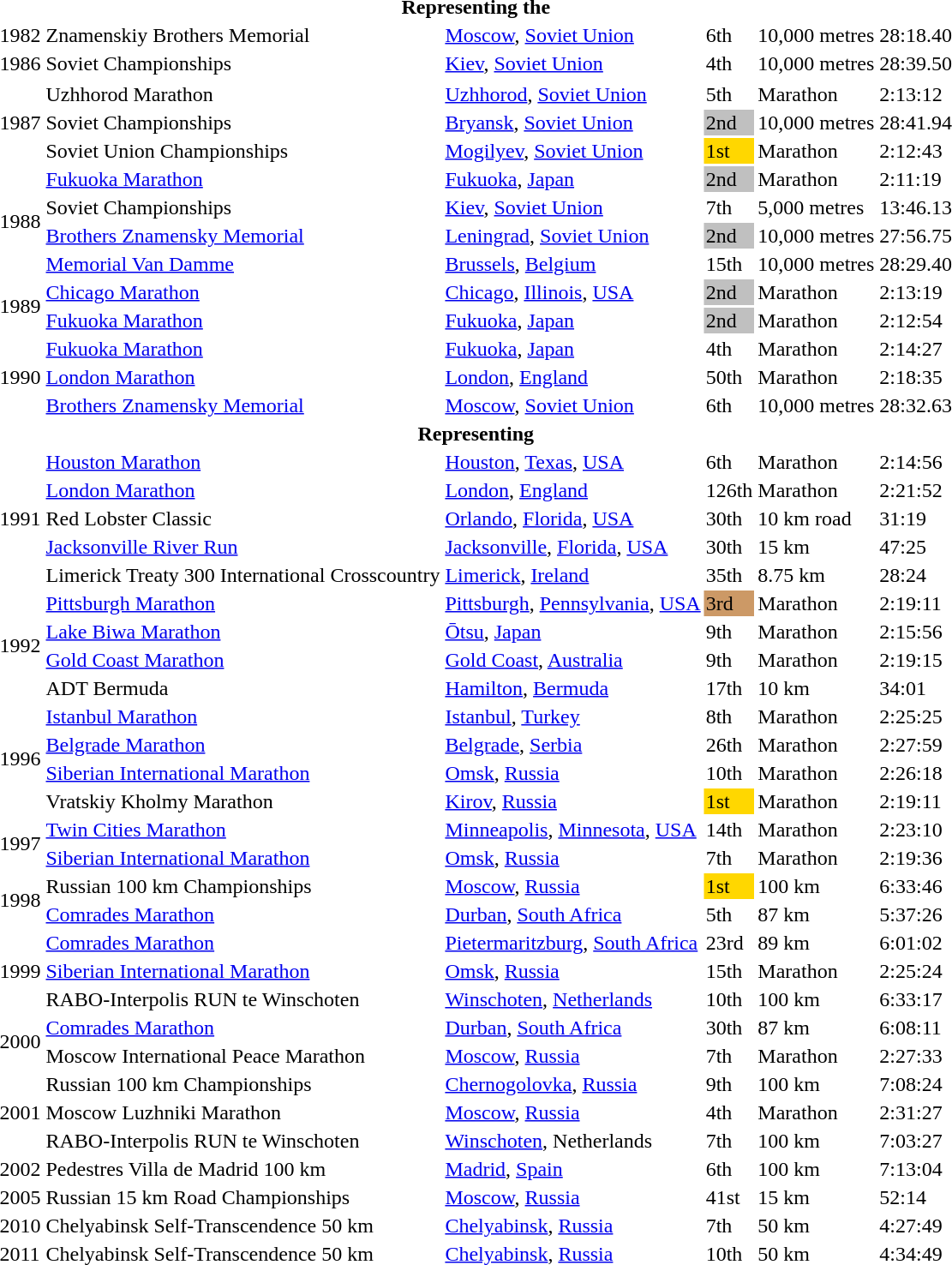<table>
<tr>
<th colspan="6">Representing the </th>
</tr>
<tr>
<td>1982</td>
<td>Znamenskiy Brothers Memorial</td>
<td><a href='#'>Moscow</a>, <a href='#'>Soviet Union</a></td>
<td>6th</td>
<td>10,000 metres</td>
<td>28:18.40</td>
</tr>
<tr>
<td>1986</td>
<td>Soviet Championships</td>
<td><a href='#'>Kiev</a>, <a href='#'>Soviet Union</a></td>
<td>4th</td>
<td>10,000 metres</td>
<td>28:39.50</td>
</tr>
<tr>
</tr>
<tr>
<td rowspan=3>1987</td>
<td>Uzhhorod Marathon</td>
<td><a href='#'>Uzhhorod</a>, <a href='#'>Soviet Union</a></td>
<td>5th</td>
<td>Marathon</td>
<td>2:13:12</td>
</tr>
<tr>
<td>Soviet Championships</td>
<td><a href='#'>Bryansk</a>, <a href='#'>Soviet Union</a></td>
<td bgcolor=silver>2nd</td>
<td>10,000 metres</td>
<td>28:41.94</td>
</tr>
<tr>
<td>Soviet Union Championships</td>
<td><a href='#'>Mogilyev</a>, <a href='#'>Soviet Union</a></td>
<td bgcolor=gold>1st</td>
<td>Marathon</td>
<td>2:12:43</td>
</tr>
<tr>
<td rowspan=4>1988</td>
<td><a href='#'>Fukuoka Marathon</a></td>
<td><a href='#'>Fukuoka</a>, <a href='#'>Japan</a></td>
<td bgcolor=silver>2nd</td>
<td>Marathon</td>
<td>2:11:19</td>
</tr>
<tr>
<td>Soviet Championships</td>
<td><a href='#'>Kiev</a>, <a href='#'>Soviet Union</a></td>
<td>7th</td>
<td>5,000 metres</td>
<td>13:46.13</td>
</tr>
<tr>
<td><a href='#'>Brothers Znamensky Memorial</a></td>
<td><a href='#'>Leningrad</a>, <a href='#'>Soviet Union</a></td>
<td bgcolor=silver>2nd</td>
<td>10,000 metres</td>
<td>27:56.75</td>
</tr>
<tr>
<td><a href='#'>Memorial Van Damme</a></td>
<td><a href='#'>Brussels</a>, <a href='#'>Belgium</a></td>
<td>15th</td>
<td>10,000 metres</td>
<td>28:29.40</td>
</tr>
<tr>
<td rowspan=2>1989</td>
<td><a href='#'>Chicago Marathon</a></td>
<td><a href='#'>Chicago</a>, <a href='#'>Illinois</a>, <a href='#'>USA</a></td>
<td bgcolor=silver>2nd</td>
<td>Marathon</td>
<td>2:13:19</td>
</tr>
<tr>
<td><a href='#'>Fukuoka Marathon</a></td>
<td><a href='#'>Fukuoka</a>, <a href='#'>Japan</a></td>
<td bgcolor=silver>2nd</td>
<td>Marathon</td>
<td>2:12:54</td>
</tr>
<tr>
<td rowspan=3>1990</td>
<td><a href='#'>Fukuoka Marathon</a></td>
<td><a href='#'>Fukuoka</a>, <a href='#'>Japan</a></td>
<td>4th</td>
<td>Marathon</td>
<td>2:14:27</td>
</tr>
<tr>
<td><a href='#'>London Marathon</a></td>
<td><a href='#'>London</a>, <a href='#'>England</a></td>
<td>50th</td>
<td>Marathon</td>
<td>2:18:35</td>
</tr>
<tr>
<td><a href='#'>Brothers Znamensky Memorial</a></td>
<td><a href='#'>Moscow</a>, <a href='#'>Soviet Union</a></td>
<td>6th</td>
<td>10,000 metres</td>
<td>28:32.63</td>
</tr>
<tr>
<th colspan="6">Representing </th>
</tr>
<tr>
<td rowspan=5>1991</td>
<td><a href='#'>Houston Marathon</a></td>
<td><a href='#'>Houston</a>, <a href='#'>Texas</a>, <a href='#'>USA</a></td>
<td>6th</td>
<td>Marathon</td>
<td>2:14:56</td>
</tr>
<tr>
<td><a href='#'>London Marathon</a></td>
<td><a href='#'>London</a>, <a href='#'>England</a></td>
<td>126th</td>
<td>Marathon</td>
<td>2:21:52</td>
</tr>
<tr>
<td>Red Lobster Classic</td>
<td><a href='#'>Orlando</a>, <a href='#'>Florida</a>, <a href='#'>USA</a></td>
<td>30th</td>
<td>10 km road</td>
<td>31:19</td>
</tr>
<tr>
<td><a href='#'>Jacksonville River Run</a></td>
<td><a href='#'>Jacksonville</a>, <a href='#'>Florida</a>, <a href='#'>USA</a></td>
<td>30th</td>
<td>15 km</td>
<td>47:25</td>
</tr>
<tr>
<td>Limerick Treaty 300 International Crosscountry</td>
<td><a href='#'>Limerick</a>, <a href='#'>Ireland</a></td>
<td>35th</td>
<td>8.75 km</td>
<td>28:24</td>
</tr>
<tr>
<td rowspan=4>1992</td>
<td><a href='#'>Pittsburgh Marathon</a></td>
<td><a href='#'>Pittsburgh</a>, <a href='#'>Pennsylvania</a>, <a href='#'>USA</a></td>
<td style="background:#c96;">3rd</td>
<td>Marathon</td>
<td>2:19:11</td>
</tr>
<tr>
<td><a href='#'>Lake Biwa Marathon</a></td>
<td><a href='#'>Ōtsu</a>, <a href='#'>Japan</a></td>
<td>9th</td>
<td>Marathon</td>
<td>2:15:56</td>
</tr>
<tr>
<td><a href='#'>Gold Coast Marathon</a></td>
<td><a href='#'>Gold Coast</a>, <a href='#'>Australia</a></td>
<td>9th</td>
<td>Marathon</td>
<td>2:19:15</td>
</tr>
<tr>
<td>ADT Bermuda</td>
<td><a href='#'>Hamilton</a>, <a href='#'>Bermuda</a></td>
<td>17th</td>
<td>10 km</td>
<td>34:01</td>
</tr>
<tr>
<td rowspan=4>1996</td>
<td><a href='#'>Istanbul Marathon</a></td>
<td><a href='#'>Istanbul</a>, <a href='#'>Turkey</a></td>
<td>8th</td>
<td>Marathon</td>
<td>2:25:25</td>
</tr>
<tr>
<td><a href='#'>Belgrade Marathon</a></td>
<td><a href='#'>Belgrade</a>, <a href='#'>Serbia</a></td>
<td>26th</td>
<td>Marathon</td>
<td>2:27:59</td>
</tr>
<tr>
<td><a href='#'>Siberian International Marathon</a></td>
<td><a href='#'>Omsk</a>, <a href='#'>Russia</a></td>
<td>10th</td>
<td>Marathon</td>
<td>2:26:18</td>
</tr>
<tr>
<td>Vratskiy Kholmy Marathon</td>
<td><a href='#'>Kirov</a>, <a href='#'>Russia</a></td>
<td bgcolor="gold">1st</td>
<td>Marathon</td>
<td>2:19:11</td>
</tr>
<tr>
<td rowspan=2>1997</td>
<td><a href='#'>Twin Cities Marathon</a></td>
<td><a href='#'>Minneapolis</a>, <a href='#'>Minnesota</a>, <a href='#'>USA</a></td>
<td>14th</td>
<td>Marathon</td>
<td>2:23:10</td>
</tr>
<tr>
<td><a href='#'>Siberian International Marathon</a></td>
<td><a href='#'>Omsk</a>, <a href='#'>Russia</a></td>
<td>7th</td>
<td>Marathon</td>
<td>2:19:36</td>
</tr>
<tr>
<td rowspan=2>1998</td>
<td>Russian 100 km Championships</td>
<td><a href='#'>Moscow</a>, <a href='#'>Russia</a></td>
<td bgcolor="gold">1st</td>
<td>100 km</td>
<td>6:33:46</td>
</tr>
<tr>
<td><a href='#'>Comrades Marathon</a></td>
<td><a href='#'>Durban</a>, <a href='#'>South Africa</a></td>
<td>5th</td>
<td>87 km</td>
<td>5:37:26</td>
</tr>
<tr>
<td rowspan=3>1999</td>
<td><a href='#'>Comrades Marathon</a></td>
<td><a href='#'>Pietermaritzburg</a>, <a href='#'>South Africa</a></td>
<td>23rd</td>
<td>89 km</td>
<td>6:01:02</td>
</tr>
<tr>
<td><a href='#'>Siberian International Marathon</a></td>
<td><a href='#'>Omsk</a>, <a href='#'>Russia</a></td>
<td>15th</td>
<td>Marathon</td>
<td>2:25:24</td>
</tr>
<tr>
<td>RABO-Interpolis RUN te Winschoten</td>
<td><a href='#'>Winschoten</a>, <a href='#'>Netherlands</a></td>
<td>10th</td>
<td>100 km</td>
<td>6:33:17</td>
</tr>
<tr>
<td rowspan=2>2000</td>
<td><a href='#'>Comrades Marathon</a></td>
<td><a href='#'>Durban</a>, <a href='#'>South Africa</a></td>
<td>30th</td>
<td>87 km</td>
<td>6:08:11</td>
</tr>
<tr>
<td>Moscow International Peace Marathon</td>
<td><a href='#'>Moscow</a>, <a href='#'>Russia</a></td>
<td>7th</td>
<td>Marathon</td>
<td>2:27:33</td>
</tr>
<tr>
<td rowspan=3>2001</td>
<td>Russian 100 km Championships</td>
<td><a href='#'>Chernogolovka</a>, <a href='#'>Russia</a></td>
<td>9th</td>
<td>100 km</td>
<td>7:08:24</td>
</tr>
<tr>
<td>Moscow Luzhniki Marathon</td>
<td><a href='#'>Moscow</a>, <a href='#'>Russia</a></td>
<td>4th</td>
<td>Marathon</td>
<td>2:31:27</td>
</tr>
<tr>
<td>RABO-Interpolis RUN te Winschoten</td>
<td><a href='#'>Winschoten</a>, Netherlands</td>
<td>7th</td>
<td>100 km</td>
<td>7:03:27</td>
</tr>
<tr>
<td>2002</td>
<td>Pedestres Villa de Madrid 100 km</td>
<td><a href='#'>Madrid</a>, <a href='#'>Spain</a></td>
<td>6th</td>
<td>100 km</td>
<td>7:13:04</td>
</tr>
<tr>
<td>2005</td>
<td>Russian 15 km Road Championships</td>
<td><a href='#'>Moscow</a>, <a href='#'>Russia</a></td>
<td>41st</td>
<td>15 km</td>
<td>52:14</td>
</tr>
<tr>
<td>2010</td>
<td>Chelyabinsk Self-Transcendence 50 km</td>
<td><a href='#'>Chelyabinsk</a>, <a href='#'>Russia</a></td>
<td>7th</td>
<td>50 km</td>
<td>4:27:49</td>
</tr>
<tr>
<td>2011</td>
<td>Chelyabinsk Self-Transcendence 50 km</td>
<td><a href='#'>Chelyabinsk</a>, <a href='#'>Russia</a></td>
<td>10th</td>
<td>50 km</td>
<td>4:34:49</td>
</tr>
</table>
